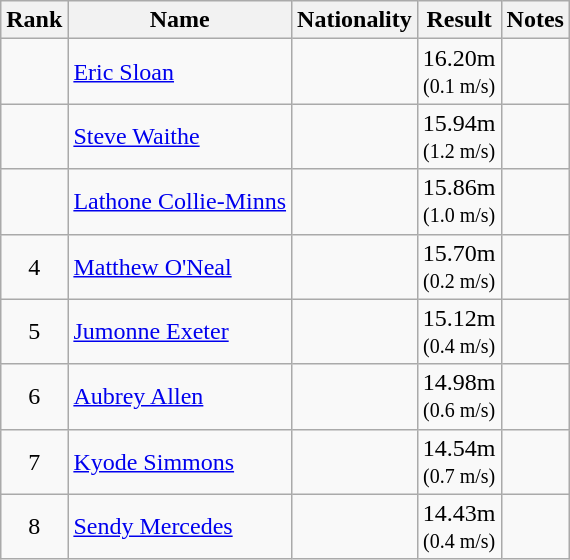<table class="wikitable sortable" style="text-align:center">
<tr>
<th>Rank</th>
<th>Name</th>
<th>Nationality</th>
<th>Result</th>
<th>Notes</th>
</tr>
<tr>
<td></td>
<td align=left><a href='#'>Eric Sloan</a></td>
<td align=left></td>
<td>16.20m<br><small>(0.1 m/s)</small></td>
<td></td>
</tr>
<tr>
<td></td>
<td align=left><a href='#'>Steve Waithe</a></td>
<td align=left></td>
<td>15.94m<br><small>(1.2 m/s)</small></td>
<td></td>
</tr>
<tr>
<td></td>
<td align=left><a href='#'>Lathone Collie-Minns</a></td>
<td align=left></td>
<td>15.86m<br><small>(1.0 m/s)</small></td>
<td></td>
</tr>
<tr>
<td>4</td>
<td align=left><a href='#'>Matthew O'Neal</a></td>
<td align=left></td>
<td>15.70m<br><small>(0.2 m/s)</small></td>
<td></td>
</tr>
<tr>
<td>5</td>
<td align=left><a href='#'>Jumonne Exeter</a></td>
<td align=left></td>
<td>15.12m<br><small>(0.4 m/s)</small></td>
<td></td>
</tr>
<tr>
<td>6</td>
<td align=left><a href='#'>Aubrey Allen</a></td>
<td align=left></td>
<td>14.98m<br><small>(0.6 m/s)</small></td>
<td></td>
</tr>
<tr>
<td>7</td>
<td align=left><a href='#'>Kyode Simmons</a></td>
<td align=left></td>
<td>14.54m<br><small>(0.7 m/s)</small></td>
<td></td>
</tr>
<tr>
<td>8</td>
<td align=left><a href='#'>Sendy Mercedes</a></td>
<td align=left></td>
<td>14.43m<br><small>(0.4 m/s)</small></td>
<td></td>
</tr>
</table>
